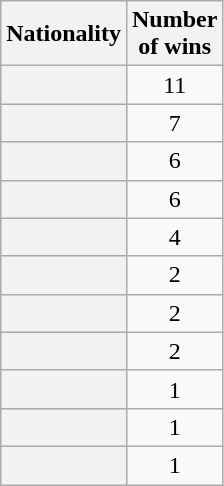<table class="wikitable plainrowheaders">
<tr>
<th scope=col>Nationality</th>
<th scope=col>Number<br>of wins</th>
</tr>
<tr>
<th scope=row></th>
<td align=center>11</td>
</tr>
<tr>
<th scope=row></th>
<td align=center>7</td>
</tr>
<tr>
<th scope=row></th>
<td align=center>6</td>
</tr>
<tr>
<th scope=row></th>
<td align=center>6</td>
</tr>
<tr>
<th scope=row></th>
<td align=center>4</td>
</tr>
<tr>
<th scope=row></th>
<td align=center>2</td>
</tr>
<tr>
<th scope=row></th>
<td align=center>2</td>
</tr>
<tr>
<th scope=row></th>
<td align=center>2</td>
</tr>
<tr>
<th scope=row></th>
<td align=center>1</td>
</tr>
<tr>
<th scope=row></th>
<td align=center>1</td>
</tr>
<tr>
<th scope=row></th>
<td align=center>1</td>
</tr>
</table>
